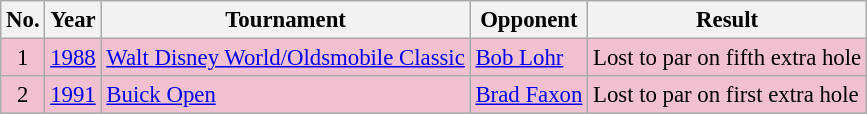<table class="wikitable" style="font-size:95%;">
<tr>
<th>No.</th>
<th>Year</th>
<th>Tournament</th>
<th>Opponent</th>
<th>Result</th>
</tr>
<tr style="background:#F2C1D1;">
<td align=center>1</td>
<td><a href='#'>1988</a></td>
<td><a href='#'>Walt Disney World/Oldsmobile Classic</a></td>
<td> <a href='#'>Bob Lohr</a></td>
<td>Lost to par on fifth extra hole</td>
</tr>
<tr style="background:#F2C1D1;">
<td align=center>2</td>
<td><a href='#'>1991</a></td>
<td><a href='#'>Buick Open</a></td>
<td> <a href='#'>Brad Faxon</a></td>
<td>Lost to par on first extra hole</td>
</tr>
</table>
